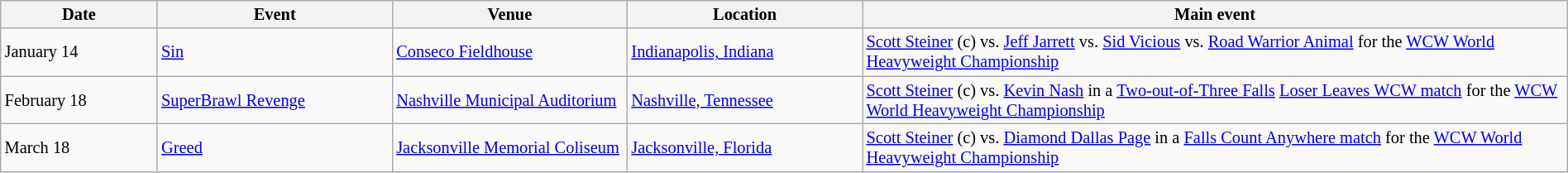<table class="sortable wikitable succession-box" style="font-size:85%; width: 100%">
<tr>
<th width=10%>Date</th>
<th width=15%>Event</th>
<th width=15%>Venue</th>
<th width=15%>Location</th>
<th width=45%>Main event</th>
</tr>
<tr>
<td>January 14</td>
<td><a href='#'>Sin</a></td>
<td><a href='#'>Conseco Fieldhouse</a></td>
<td><a href='#'>Indianapolis, Indiana</a></td>
<td><a href='#'>Scott Steiner</a> (c) vs. <a href='#'>Jeff Jarrett</a> vs. <a href='#'>Sid Vicious</a> vs. <a href='#'>Road Warrior Animal</a> for the <a href='#'>WCW World Heavyweight Championship</a></td>
</tr>
<tr>
<td>February 18</td>
<td><a href='#'>SuperBrawl Revenge</a></td>
<td><a href='#'>Nashville Municipal Auditorium</a></td>
<td><a href='#'>Nashville, Tennessee</a></td>
<td><a href='#'>Scott Steiner</a> (c) vs. <a href='#'>Kevin Nash</a> in a <a href='#'>Two-out-of-Three Falls</a> <a href='#'>Loser Leaves WCW match</a> for the <a href='#'>WCW World Heavyweight Championship</a></td>
</tr>
<tr>
<td>March 18</td>
<td><a href='#'>Greed</a></td>
<td><a href='#'>Jacksonville Memorial Coliseum</a></td>
<td><a href='#'>Jacksonville, Florida</a></td>
<td><a href='#'>Scott Steiner</a> (c) vs. <a href='#'>Diamond Dallas Page</a> in a <a href='#'>Falls Count Anywhere match</a> for the <a href='#'>WCW World Heavyweight Championship</a></td>
</tr>
</table>
